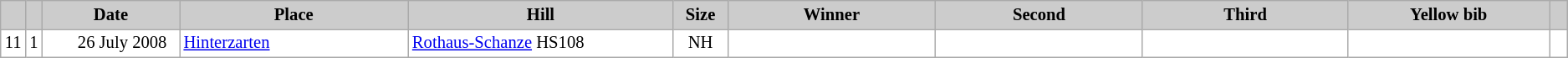<table class="wikitable plainrowheaders" style="background:#fff; font-size:86%; line-height:16px; border:grey solid 1px; border-collapse:collapse;">
<tr style="background:#ccc; text-align:center;">
<th scope="col" style="background:#ccc; width=20 px;"></th>
<th scope="col" style="background:#ccc; width=30 px;"></th>
<th scope="col" style="background:#ccc; width:120px;">Date</th>
<th scope="col" style="background:#ccc; width:200px;">Place</th>
<th scope="col" style="background:#ccc; width:240px;">Hill</th>
<th scope="col" style="background:#ccc; width:40px;">Size</th>
<th scope="col" style="background:#ccc; width:185px;">Winner</th>
<th scope="col" style="background:#ccc; width:185px;">Second</th>
<th scope="col" style="background:#ccc; width:185px;">Third</th>
<th scope="col" style="background:#ccc; width:180px;">Yellow bib</th>
<th scope="col" style="background:#ccc; width:10px;"></th>
</tr>
<tr>
<td align=center>11</td>
<td align=center>1</td>
<td align=right>26 July 2008  </td>
<td> <a href='#'>Hinterzarten</a></td>
<td><a href='#'>Rothaus-Schanze</a> HS108</td>
<td align=center>NH</td>
<td></td>
<td></td>
<td></td>
<td></td>
<td></td>
</tr>
</table>
